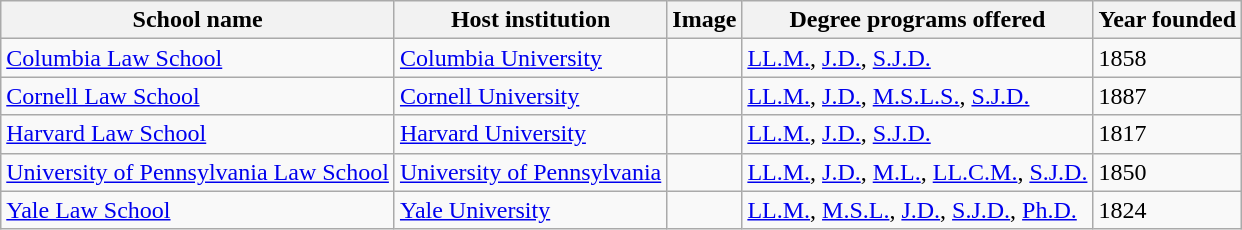<table class="wikitable sortable">
<tr>
<th>School name</th>
<th>Host institution</th>
<th>Image</th>
<th>Degree programs offered</th>
<th>Year founded</th>
</tr>
<tr>
<td><a href='#'>Columbia Law School</a></td>
<td><a href='#'>Columbia University</a></td>
<td></td>
<td><a href='#'>LL.M.</a>, <a href='#'>J.D.</a>, <a href='#'>S.J.D.</a></td>
<td>1858</td>
</tr>
<tr>
<td><a href='#'>Cornell Law School</a></td>
<td><a href='#'>Cornell University</a></td>
<td></td>
<td><a href='#'>LL.M.</a>, <a href='#'>J.D.</a>, <a href='#'>M.S.L.S.</a>, <a href='#'>S.J.D.</a></td>
<td>1887</td>
</tr>
<tr>
<td><a href='#'>Harvard Law School</a></td>
<td><a href='#'>Harvard University</a></td>
<td></td>
<td><a href='#'>LL.M.</a>, <a href='#'>J.D.</a>, <a href='#'>S.J.D.</a></td>
<td>1817</td>
</tr>
<tr>
<td><a href='#'>University of Pennsylvania Law School</a></td>
<td><a href='#'>University of Pennsylvania</a></td>
<td></td>
<td><a href='#'>LL.M.</a>, <a href='#'>J.D.</a>, <a href='#'>M.L.</a>, <a href='#'>LL.C.M.</a>, <a href='#'>S.J.D.</a></td>
<td>1850</td>
</tr>
<tr>
<td><a href='#'>Yale Law School</a></td>
<td><a href='#'>Yale University</a></td>
<td></td>
<td><a href='#'>LL.M.</a>, <a href='#'>M.S.L.</a>, <a href='#'>J.D.</a>, <a href='#'>S.J.D.</a>, <a href='#'>Ph.D.</a></td>
<td>1824</td>
</tr>
</table>
